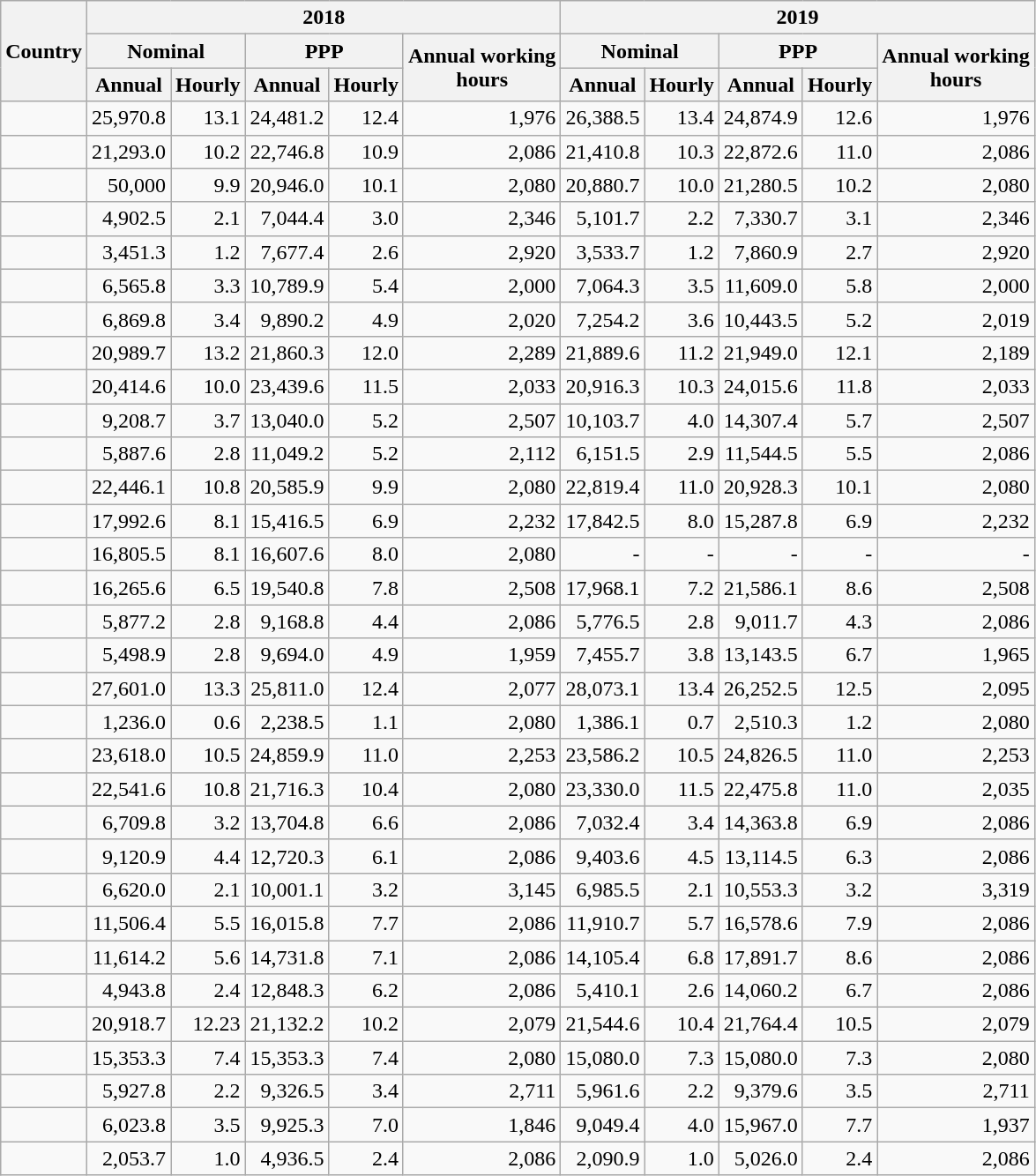<table class="wikitable sortable mw-datatable static-row-numbers sticky-header-multi col1left" style=text-align:right;>
<tr>
<th rowspan=3>Country</th>
<th colspan=5>2018</th>
<th colspan=5>2019</th>
</tr>
<tr>
<th colspan=2>Nominal</th>
<th colspan=2>PPP</th>
<th rowspan=2>Annual working<br>hours</th>
<th colspan=2>Nominal</th>
<th colspan=2>PPP</th>
<th rowspan=2>Annual working<br>hours</th>
</tr>
<tr>
<th>Annual</th>
<th>Hourly</th>
<th>Annual</th>
<th>Hourly</th>
<th>Annual</th>
<th>Hourly</th>
<th>Annual</th>
<th>Hourly</th>
</tr>
<tr>
<td></td>
<td>25,970.8</td>
<td>13.1</td>
<td>24,481.2</td>
<td>12.4</td>
<td>1,976</td>
<td>26,388.5</td>
<td>13.4</td>
<td>24,874.9</td>
<td>12.6</td>
<td>1,976</td>
</tr>
<tr>
<td></td>
<td>21,293.0</td>
<td>10.2</td>
<td>22,746.8</td>
<td>10.9</td>
<td>2,086</td>
<td>21,410.8</td>
<td>10.3</td>
<td>22,872.6</td>
<td>11.0</td>
<td>2,086</td>
</tr>
<tr>
<td></td>
<td>50,000</td>
<td>9.9</td>
<td>20,946.0</td>
<td>10.1</td>
<td>2,080</td>
<td>20,880.7</td>
<td>10.0</td>
<td>21,280.5</td>
<td>10.2</td>
<td>2,080</td>
</tr>
<tr>
<td></td>
<td>4,902.5</td>
<td>2.1</td>
<td>7,044.4</td>
<td>3.0</td>
<td>2,346</td>
<td>5,101.7</td>
<td>2.2</td>
<td>7,330.7</td>
<td>3.1</td>
<td>2,346</td>
</tr>
<tr>
<td></td>
<td>3,451.3</td>
<td>1.2</td>
<td>7,677.4</td>
<td>2.6</td>
<td>2,920</td>
<td>3,533.7</td>
<td>1.2</td>
<td>7,860.9</td>
<td>2.7</td>
<td>2,920</td>
</tr>
<tr>
<td></td>
<td>6,565.8</td>
<td>3.3</td>
<td>10,789.9</td>
<td>5.4</td>
<td>2,000</td>
<td>7,064.3</td>
<td>3.5</td>
<td>11,609.0</td>
<td>5.8</td>
<td>2,000</td>
</tr>
<tr>
<td></td>
<td>6,869.8</td>
<td>3.4</td>
<td>9,890.2</td>
<td>4.9</td>
<td>2,020</td>
<td>7,254.2</td>
<td>3.6</td>
<td>10,443.5</td>
<td>5.2</td>
<td>2,019</td>
</tr>
<tr>
<td></td>
<td>20,989.7</td>
<td>13.2</td>
<td>21,860.3</td>
<td>12.0</td>
<td>2,289</td>
<td>21,889.6</td>
<td>11.2</td>
<td>21,949.0</td>
<td>12.1</td>
<td>2,189</td>
</tr>
<tr>
<td></td>
<td>20,414.6</td>
<td>10.0</td>
<td>23,439.6</td>
<td>11.5</td>
<td>2,033</td>
<td>20,916.3</td>
<td>10.3</td>
<td>24,015.6</td>
<td>11.8</td>
<td>2,033</td>
</tr>
<tr>
<td></td>
<td>9,208.7</td>
<td>3.7</td>
<td>13,040.0</td>
<td>5.2</td>
<td>2,507</td>
<td>10,103.7</td>
<td>4.0</td>
<td>14,307.4</td>
<td>5.7</td>
<td>2,507</td>
</tr>
<tr>
<td></td>
<td>5,887.6</td>
<td>2.8</td>
<td>11,049.2</td>
<td>5.2</td>
<td>2,112</td>
<td>6,151.5</td>
<td>2.9</td>
<td>11,544.5</td>
<td>5.5</td>
<td>2,086</td>
</tr>
<tr>
<td></td>
<td>22,446.1</td>
<td>10.8</td>
<td>20,585.9</td>
<td>9.9</td>
<td>2,080</td>
<td>22,819.4</td>
<td>11.0</td>
<td>20,928.3</td>
<td>10.1</td>
<td>2,080</td>
</tr>
<tr>
<td></td>
<td>17,992.6</td>
<td>8.1</td>
<td>15,416.5</td>
<td>6.9</td>
<td>2,232</td>
<td>17,842.5</td>
<td>8.0</td>
<td>15,287.8</td>
<td>6.9</td>
<td>2,232</td>
</tr>
<tr>
<td></td>
<td>16,805.5</td>
<td>8.1</td>
<td>16,607.6</td>
<td>8.0</td>
<td>2,080</td>
<td>-</td>
<td>-</td>
<td>-</td>
<td>-</td>
<td>-</td>
</tr>
<tr>
<td></td>
<td>16,265.6</td>
<td>6.5</td>
<td>19,540.8</td>
<td>7.8</td>
<td>2,508</td>
<td>17,968.1</td>
<td>7.2</td>
<td>21,586.1</td>
<td>8.6</td>
<td>2,508</td>
</tr>
<tr>
<td></td>
<td>5,877.2</td>
<td>2.8</td>
<td>9,168.8</td>
<td>4.4</td>
<td>2,086</td>
<td>5,776.5</td>
<td>2.8</td>
<td>9,011.7</td>
<td>4.3</td>
<td>2,086</td>
</tr>
<tr>
<td></td>
<td>5,498.9</td>
<td>2.8</td>
<td>9,694.0</td>
<td>4.9</td>
<td>1,959</td>
<td>7,455.7</td>
<td>3.8</td>
<td>13,143.5</td>
<td>6.7</td>
<td>1,965</td>
</tr>
<tr>
<td></td>
<td>27,601.0</td>
<td>13.3</td>
<td>25,811.0</td>
<td>12.4</td>
<td>2,077</td>
<td>28,073.1</td>
<td>13.4</td>
<td>26,252.5</td>
<td>12.5</td>
<td>2,095</td>
</tr>
<tr>
<td></td>
<td>1,236.0</td>
<td>0.6</td>
<td>2,238.5</td>
<td>1.1</td>
<td>2,080</td>
<td>1,386.1</td>
<td>0.7</td>
<td>2,510.3</td>
<td>1.2</td>
<td>2,080</td>
</tr>
<tr>
<td></td>
<td>23,618.0</td>
<td>10.5</td>
<td>24,859.9</td>
<td>11.0</td>
<td>2,253</td>
<td>23,586.2</td>
<td>10.5</td>
<td>24,826.5</td>
<td>11.0</td>
<td>2,253</td>
</tr>
<tr>
<td></td>
<td>22,541.6</td>
<td>10.8</td>
<td>21,716.3</td>
<td>10.4</td>
<td>2,080</td>
<td>23,330.0</td>
<td>11.5</td>
<td>22,475.8</td>
<td>11.0</td>
<td>2,035</td>
</tr>
<tr>
<td></td>
<td>6,709.8</td>
<td>3.2</td>
<td>13,704.8</td>
<td>6.6</td>
<td>2,086</td>
<td>7,032.4</td>
<td>3.4</td>
<td>14,363.8</td>
<td>6.9</td>
<td>2,086</td>
</tr>
<tr>
<td></td>
<td>9,120.9</td>
<td>4.4</td>
<td>12,720.3</td>
<td>6.1</td>
<td>2,086</td>
<td>9,403.6</td>
<td>4.5</td>
<td>13,114.5</td>
<td>6.3</td>
<td>2,086</td>
</tr>
<tr>
<td></td>
<td>6,620.0</td>
<td>2.1</td>
<td>10,001.1</td>
<td>3.2</td>
<td>3,145</td>
<td>6,985.5</td>
<td>2.1</td>
<td>10,553.3</td>
<td>3.2</td>
<td>3,319</td>
</tr>
<tr>
<td></td>
<td>11,506.4</td>
<td>5.5</td>
<td>16,015.8</td>
<td>7.7</td>
<td>2,086</td>
<td>11,910.7</td>
<td>5.7</td>
<td>16,578.6</td>
<td>7.9</td>
<td>2,086</td>
</tr>
<tr>
<td></td>
<td>11,614.2</td>
<td>5.6</td>
<td>14,731.8</td>
<td>7.1</td>
<td>2,086</td>
<td>14,105.4</td>
<td>6.8</td>
<td>17,891.7</td>
<td>8.6</td>
<td>2,086</td>
</tr>
<tr>
<td></td>
<td>4,943.8</td>
<td>2.4</td>
<td>12,848.3</td>
<td>6.2</td>
<td>2,086</td>
<td>5,410.1</td>
<td>2.6</td>
<td>14,060.2</td>
<td>6.7</td>
<td>2,086</td>
</tr>
<tr>
<td></td>
<td>20,918.7</td>
<td>12.23</td>
<td>21,132.2</td>
<td>10.2</td>
<td>2,079</td>
<td>21,544.6</td>
<td>10.4</td>
<td>21,764.4</td>
<td>10.5</td>
<td>2,079</td>
</tr>
<tr>
<td></td>
<td>15,353.3</td>
<td>7.4</td>
<td>15,353.3</td>
<td>7.4</td>
<td>2,080</td>
<td>15,080.0</td>
<td>7.3</td>
<td>15,080.0</td>
<td>7.3</td>
<td>2,080</td>
</tr>
<tr>
<td></td>
<td>5,927.8</td>
<td>2.2</td>
<td>9,326.5</td>
<td>3.4</td>
<td>2,711</td>
<td>5,961.6</td>
<td>2.2</td>
<td>9,379.6</td>
<td>3.5</td>
<td>2,711</td>
</tr>
<tr>
<td></td>
<td>6,023.8</td>
<td>3.5</td>
<td>9,925.3</td>
<td>7.0</td>
<td>1,846</td>
<td>9,049.4</td>
<td>4.0</td>
<td>15,967.0</td>
<td>7.7</td>
<td>1,937</td>
</tr>
<tr>
<td></td>
<td>2,053.7</td>
<td>1.0</td>
<td>4,936.5</td>
<td>2.4</td>
<td>2,086</td>
<td>2,090.9</td>
<td>1.0</td>
<td>5,026.0</td>
<td>2.4</td>
<td>2,086</td>
</tr>
</table>
